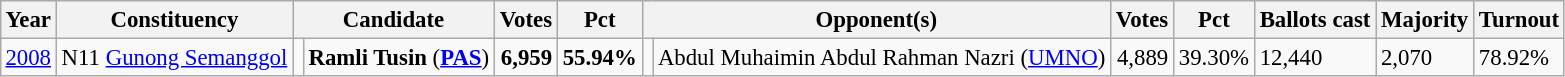<table class="wikitable"  style="margin:0.5em ; font-size:95%">
<tr>
<th>Year</th>
<th>Constituency</th>
<th colspan="2">Candidate</th>
<th>Votes</th>
<th>Pct</th>
<th colspan="2">Opponent(s)</th>
<th>Votes</th>
<th>Pct</th>
<th>Ballots cast</th>
<th>Majority</th>
<th>Turnout</th>
</tr>
<tr>
<td><a href='#'>2008</a></td>
<td>N11 <a href='#'>Gunong Semanggol</a></td>
<td></td>
<td><strong>Ramli Tusin</strong> (<a href='#'><strong>PAS</strong></a>)</td>
<td align=right><strong>6,959</strong></td>
<td><strong>55.94%</strong></td>
<td></td>
<td>Abdul Muhaimin Abdul Rahman Nazri (<a href='#'>UMNO</a>)</td>
<td align=right>4,889</td>
<td>39.30%</td>
<td>12,440</td>
<td>2,070</td>
<td>78.92%</td>
</tr>
</table>
